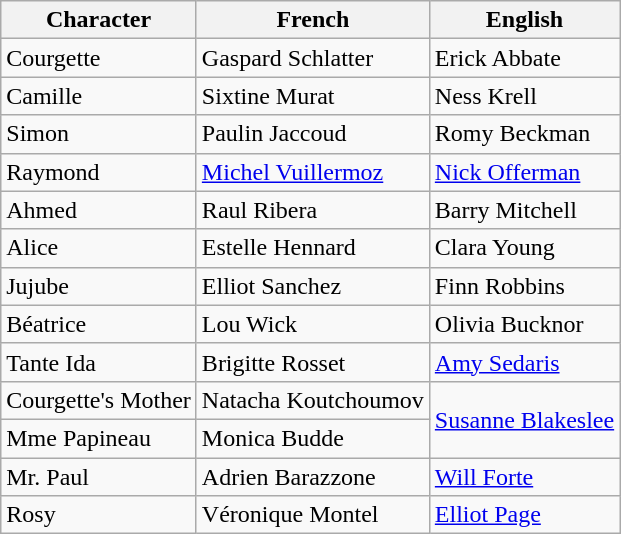<table class="wikitable sortable">
<tr>
<th>Character</th>
<th>French</th>
<th>English</th>
</tr>
<tr>
<td>Courgette</td>
<td>Gaspard Schlatter</td>
<td>Erick Abbate</td>
</tr>
<tr>
<td>Camille</td>
<td>Sixtine Murat</td>
<td>Ness Krell</td>
</tr>
<tr>
<td>Simon</td>
<td>Paulin Jaccoud</td>
<td>Romy Beckman</td>
</tr>
<tr>
<td>Raymond</td>
<td><a href='#'>Michel Vuillermoz</a></td>
<td><a href='#'>Nick Offerman</a></td>
</tr>
<tr>
<td>Ahmed</td>
<td>Raul Ribera</td>
<td>Barry Mitchell</td>
</tr>
<tr>
<td>Alice</td>
<td>Estelle Hennard</td>
<td>Clara Young</td>
</tr>
<tr>
<td>Jujube</td>
<td>Elliot Sanchez</td>
<td>Finn Robbins</td>
</tr>
<tr>
<td>Béatrice</td>
<td>Lou Wick</td>
<td>Olivia Bucknor</td>
</tr>
<tr>
<td>Tante Ida</td>
<td>Brigitte Rosset</td>
<td><a href='#'>Amy Sedaris</a></td>
</tr>
<tr>
<td>Courgette's Mother</td>
<td>Natacha Koutchoumov</td>
<td rowspan="2"><a href='#'>Susanne Blakeslee</a></td>
</tr>
<tr>
<td>Mme Papineau</td>
<td>Monica Budde</td>
</tr>
<tr>
<td>Mr. Paul</td>
<td>Adrien Barazzone</td>
<td><a href='#'>Will Forte</a></td>
</tr>
<tr>
<td>Rosy</td>
<td>Véronique Montel</td>
<td><a href='#'>Elliot Page</a></td>
</tr>
</table>
